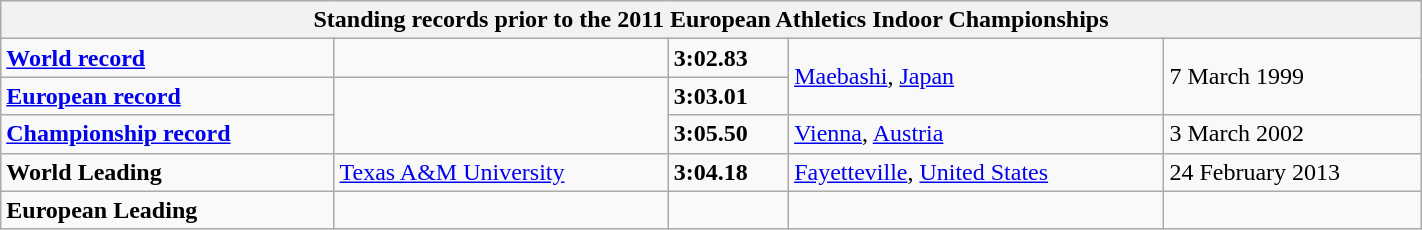<table class="wikitable" width=75%>
<tr>
<th colspan="5">Standing records prior to the 2011 European Athletics Indoor Championships</th>
</tr>
<tr>
<td><strong><a href='#'>World record</a></strong></td>
<td></td>
<td><strong>3:02.83</strong></td>
<td rowspan=2><a href='#'>Maebashi</a>, <a href='#'>Japan</a></td>
<td rowspan=2>7 March 1999</td>
</tr>
<tr>
<td><strong><a href='#'>European record</a></strong></td>
<td rowspan=2></td>
<td><strong>3:03.01</strong></td>
</tr>
<tr>
<td><strong><a href='#'>Championship record</a></strong></td>
<td><strong>3:05.50</strong></td>
<td><a href='#'>Vienna</a>, <a href='#'>Austria</a></td>
<td>3 March 2002</td>
</tr>
<tr>
<td><strong>World Leading</strong></td>
<td><a href='#'>Texas A&M University</a></td>
<td><strong>3:04.18 </strong></td>
<td><a href='#'>Fayetteville</a>, <a href='#'>United States</a></td>
<td>24 February 2013</td>
</tr>
<tr>
<td><strong>European Leading</strong></td>
<td></td>
<td></td>
<td></td>
<td></td>
</tr>
</table>
